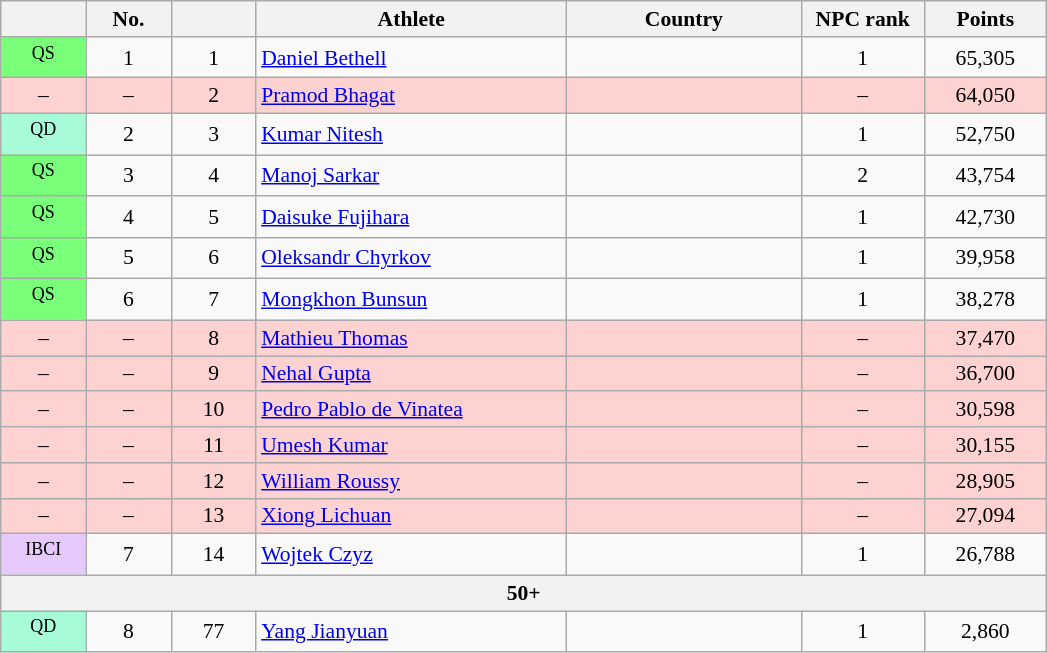<table class="wikitable" style="font-size:90%; text-align:center">
<tr>
<th width="50"></th>
<th width="50">No.</th>
<th width="50"></th>
<th width="200">Athlete</th>
<th width="150">Country</th>
<th width="75">NPC rank</th>
<th width="75">Points</th>
</tr>
<tr>
<td bgcolor="#79FF79"><sup>QS</sup></td>
<td>1</td>
<td>1</td>
<td align="left"><a href='#'>Daniel Bethell</a></td>
<td align="left"></td>
<td>1</td>
<td>65,305</td>
</tr>
<tr bgcolor="#FFD2D2">
<td>–</td>
<td>–</td>
<td>2</td>
<td align="left"><a href='#'>Pramod Bhagat</a></td>
<td align="left"></td>
<td>–</td>
<td>64,050</td>
</tr>
<tr>
<td bgcolor="#A7FCD7"><sup>QD</sup></td>
<td>2</td>
<td>3</td>
<td align="left"><a href='#'>Kumar Nitesh</a></td>
<td align="left"></td>
<td>1</td>
<td>52,750</td>
</tr>
<tr>
<td bgcolor="#79FF79"><sup>QS</sup></td>
<td>3</td>
<td>4</td>
<td align="left"><a href='#'>Manoj Sarkar</a></td>
<td align="left"></td>
<td>2</td>
<td>43,754</td>
</tr>
<tr>
<td bgcolor="#79FF79"><sup>QS</sup></td>
<td>4</td>
<td>5</td>
<td align="left"><a href='#'>Daisuke Fujihara</a></td>
<td align="left"></td>
<td>1</td>
<td>42,730</td>
</tr>
<tr>
<td bgcolor="#79FF79"><sup>QS</sup></td>
<td>5</td>
<td>6</td>
<td align="left"><a href='#'>Oleksandr Chyrkov</a></td>
<td align="left"></td>
<td>1</td>
<td>39,958</td>
</tr>
<tr>
<td bgcolor="#79FF79"><sup>QS</sup></td>
<td>6</td>
<td>7</td>
<td align="left"><a href='#'>Mongkhon Bunsun</a></td>
<td align="left"></td>
<td>1</td>
<td>38,278</td>
</tr>
<tr bgcolor="#FFD2D2">
<td>–</td>
<td>–</td>
<td>8</td>
<td align="left"><a href='#'>Mathieu Thomas</a></td>
<td align="left"></td>
<td>–</td>
<td>37,470</td>
</tr>
<tr bgcolor="#FFD2D2">
<td>–</td>
<td>–</td>
<td>9</td>
<td align="left"><a href='#'>Nehal Gupta</a></td>
<td align="left"></td>
<td>–</td>
<td>36,700</td>
</tr>
<tr bgcolor="#FFD2D2">
<td>–</td>
<td>–</td>
<td>10</td>
<td align="left"><a href='#'>Pedro Pablo de Vinatea</a></td>
<td align="left"></td>
<td>–</td>
<td>30,598</td>
</tr>
<tr bgcolor="#FFD2D2">
<td>–</td>
<td>–</td>
<td>11</td>
<td align="left"><a href='#'>Umesh Kumar</a></td>
<td align="left"></td>
<td>–</td>
<td>30,155</td>
</tr>
<tr bgcolor="#FFD2D2">
<td>–</td>
<td>–</td>
<td>12</td>
<td align="left"><a href='#'>William Roussy</a></td>
<td align="left"></td>
<td>–</td>
<td>28,905</td>
</tr>
<tr bgcolor="#FFD2D2">
<td>–</td>
<td>–</td>
<td>13</td>
<td align="left"><a href='#'>Xiong Lichuan</a></td>
<td align="left"></td>
<td>–</td>
<td>27,094</td>
</tr>
<tr>
<td bgcolor="#E6CAFF"><sup>IBCI</sup></td>
<td>7</td>
<td>14</td>
<td align="left"><a href='#'>Wojtek Czyz</a></td>
<td align="left"></td>
<td>1</td>
<td>26,788</td>
</tr>
<tr>
<th colspan="8">50+</th>
</tr>
<tr>
<td bgcolor="#A7FCD7"><sup>QD</sup></td>
<td>8</td>
<td>77</td>
<td align="left"><a href='#'>Yang Jianyuan</a></td>
<td align="left"></td>
<td>1</td>
<td>2,860</td>
</tr>
</table>
